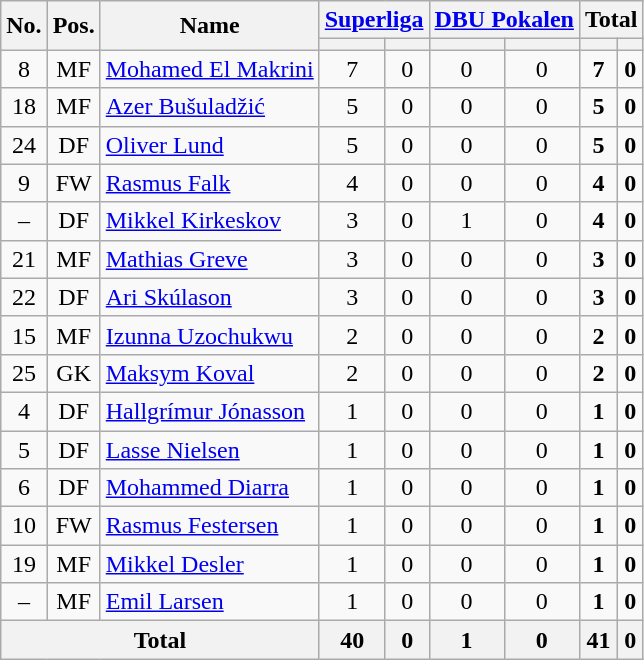<table class="wikitable sortable" style="text-align: center;">
<tr>
<th rowspan="2">No.</th>
<th rowspan="2">Pos.</th>
<th rowspan="2">Name</th>
<th colspan="2"><a href='#'>Superliga</a></th>
<th colspan="2"><a href='#'>DBU Pokalen</a></th>
<th colspan="2"><strong>Total</strong></th>
</tr>
<tr>
<th></th>
<th></th>
<th></th>
<th></th>
<th></th>
<th></th>
</tr>
<tr>
<td>8</td>
<td>MF</td>
<td align=left> <a href='#'>Mohamed El Makrini</a></td>
<td>7</td>
<td>0</td>
<td>0</td>
<td>0</td>
<td><strong>7</strong></td>
<td><strong>0</strong></td>
</tr>
<tr>
<td>18</td>
<td>MF</td>
<td align=left> <a href='#'>Azer Bušuladžić</a></td>
<td>5</td>
<td>0</td>
<td>0</td>
<td>0</td>
<td><strong>5</strong></td>
<td><strong>0</strong></td>
</tr>
<tr>
<td>24</td>
<td>DF</td>
<td align=left> <a href='#'>Oliver Lund</a></td>
<td>5</td>
<td>0</td>
<td>0</td>
<td>0</td>
<td><strong>5</strong></td>
<td><strong>0</strong></td>
</tr>
<tr>
<td>9</td>
<td>FW</td>
<td align=left> <a href='#'>Rasmus Falk</a></td>
<td>4</td>
<td>0</td>
<td>0</td>
<td>0</td>
<td><strong>4</strong></td>
<td><strong>0</strong></td>
</tr>
<tr>
<td>–</td>
<td>DF</td>
<td align=left> <a href='#'>Mikkel Kirkeskov</a></td>
<td>3</td>
<td>0</td>
<td>1</td>
<td>0</td>
<td><strong>4</strong></td>
<td><strong>0</strong></td>
</tr>
<tr>
<td>21</td>
<td>MF</td>
<td align=left> <a href='#'>Mathias Greve</a></td>
<td>3</td>
<td>0</td>
<td>0</td>
<td>0</td>
<td><strong>3</strong></td>
<td><strong>0</strong></td>
</tr>
<tr>
<td>22</td>
<td>DF</td>
<td align=left> <a href='#'>Ari Skúlason</a></td>
<td>3</td>
<td>0</td>
<td>0</td>
<td>0</td>
<td><strong>3</strong></td>
<td><strong>0</strong></td>
</tr>
<tr>
<td>15</td>
<td>MF</td>
<td align=left> <a href='#'>Izunna Uzochukwu</a></td>
<td>2</td>
<td>0</td>
<td>0</td>
<td>0</td>
<td><strong>2</strong></td>
<td><strong>0</strong></td>
</tr>
<tr>
<td>25</td>
<td>GK</td>
<td align=left> <a href='#'>Maksym Koval</a></td>
<td>2</td>
<td>0</td>
<td>0</td>
<td>0</td>
<td><strong>2</strong></td>
<td><strong>0</strong></td>
</tr>
<tr>
<td>4</td>
<td>DF</td>
<td align=left> <a href='#'>Hallgrímur Jónasson</a></td>
<td>1</td>
<td>0</td>
<td>0</td>
<td>0</td>
<td><strong>1</strong></td>
<td><strong>0</strong></td>
</tr>
<tr>
<td>5</td>
<td>DF</td>
<td align=left> <a href='#'>Lasse Nielsen</a></td>
<td>1</td>
<td>0</td>
<td>0</td>
<td>0</td>
<td><strong>1</strong></td>
<td><strong>0</strong></td>
</tr>
<tr>
<td>6</td>
<td>DF</td>
<td align=left> <a href='#'>Mohammed Diarra</a></td>
<td>1</td>
<td>0</td>
<td>0</td>
<td>0</td>
<td><strong>1</strong></td>
<td><strong>0</strong></td>
</tr>
<tr>
<td>10</td>
<td>FW</td>
<td align=left> <a href='#'>Rasmus Festersen</a></td>
<td>1</td>
<td>0</td>
<td>0</td>
<td>0</td>
<td><strong>1</strong></td>
<td><strong>0</strong></td>
</tr>
<tr>
<td>19</td>
<td>MF</td>
<td align=left> <a href='#'>Mikkel Desler</a></td>
<td>1</td>
<td>0</td>
<td>0</td>
<td>0</td>
<td><strong>1</strong></td>
<td><strong>0</strong></td>
</tr>
<tr>
<td>–</td>
<td>MF</td>
<td align=left> <a href='#'>Emil Larsen</a></td>
<td>1</td>
<td>0</td>
<td>0</td>
<td>0</td>
<td><strong>1</strong></td>
<td><strong>0</strong></td>
</tr>
<tr>
<th colspan=3>Total</th>
<th>40</th>
<th>0</th>
<th>1</th>
<th>0</th>
<th>41</th>
<th>0</th>
</tr>
</table>
